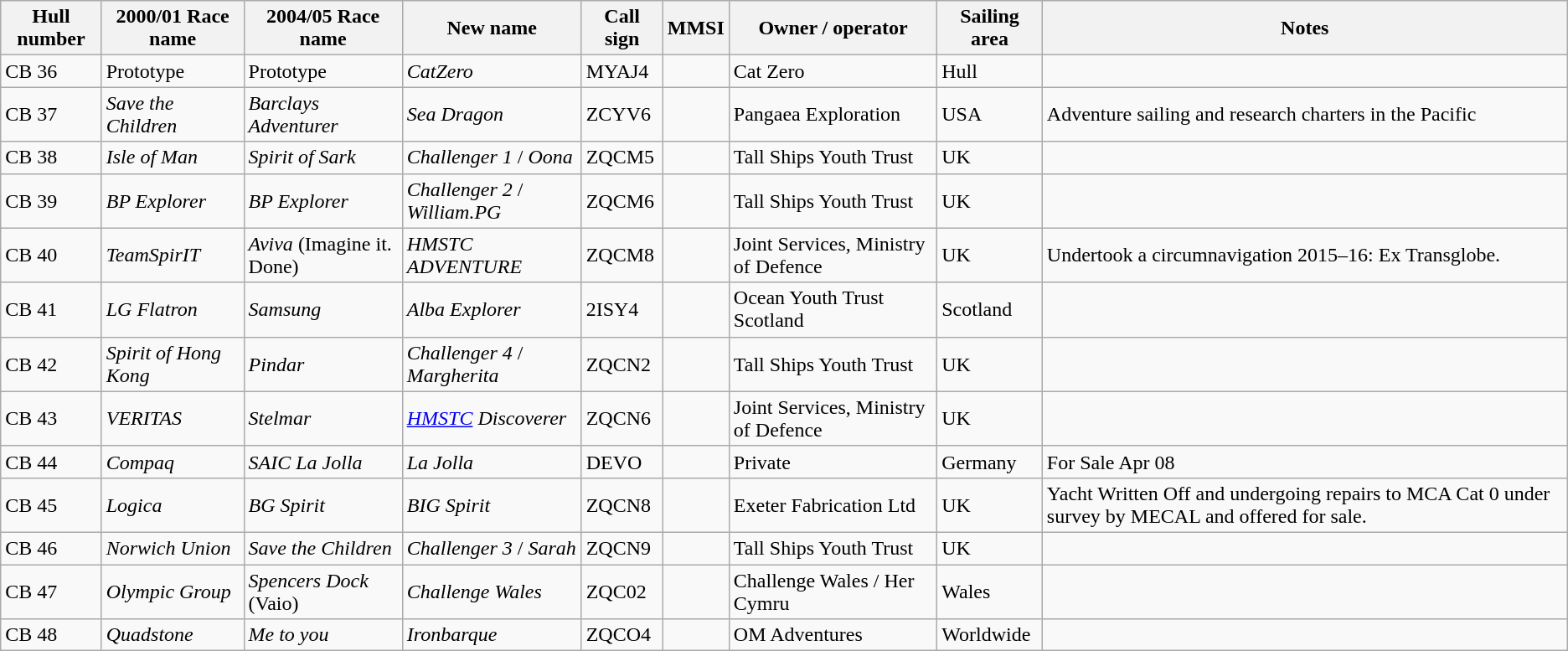<table class="wikitable">
<tr>
<th>Hull number</th>
<th>2000/01 Race name</th>
<th>2004/05 Race name</th>
<th>New name</th>
<th>Call sign</th>
<th>MMSI</th>
<th>Owner / operator</th>
<th>Sailing area</th>
<th>Notes</th>
</tr>
<tr>
<td>CB 36</td>
<td>Prototype</td>
<td>Prototype</td>
<td><em>CatZero</em> </td>
<td>MYAJ4</td>
<td> </td>
<td>Cat Zero</td>
<td>Hull</td>
<td></td>
</tr>
<tr>
<td>CB 37</td>
<td><em>Save the Children</em></td>
<td><em>Barclays Adventurer</em></td>
<td><em>Sea Dragon</em> </td>
<td>ZCYV6</td>
<td> </td>
<td>Pangaea Exploration</td>
<td>USA</td>
<td>Adventure sailing and research charters in the Pacific</td>
</tr>
<tr>
<td>CB 38</td>
<td><em>Isle of Man</em></td>
<td><em>Spirit of Sark</em></td>
<td><em>Challenger 1</em>  / <em>Oona</em></td>
<td>ZQCM5</td>
<td> </td>
<td>Tall Ships Youth Trust</td>
<td>UK</td>
<td></td>
</tr>
<tr>
<td>CB 39</td>
<td><em>BP Explorer</em></td>
<td><em>BP Explorer</em></td>
<td><em>Challenger 2</em>  / <em>William.PG</em></td>
<td>ZQCM6</td>
<td></td>
<td>Tall Ships Youth Trust</td>
<td>UK</td>
<td></td>
</tr>
<tr>
<td>CB 40</td>
<td><em>TeamSpirIT</em></td>
<td><em>Aviva</em> (Imagine it. Done)</td>
<td><em>HMSTC ADVENTURE</em></td>
<td>ZQCM8</td>
<td></td>
<td>Joint Services, Ministry of Defence</td>
<td>UK</td>
<td>Undertook a circumnavigation 2015–16: Ex Transglobe.</td>
</tr>
<tr>
<td>CB 41</td>
<td><em>LG Flatron</em></td>
<td><em>Samsung</em></td>
<td><em>Alba Explorer</em></td>
<td>2ISY4</td>
<td> </td>
<td>Ocean Youth Trust Scotland</td>
<td>Scotland</td>
<td></td>
</tr>
<tr>
<td>CB 42</td>
<td><em>Spirit of Hong Kong</em></td>
<td><em>Pindar</em></td>
<td><em>Challenger 4</em>  / <em>Margherita</em></td>
<td>ZQCN2</td>
<td> </td>
<td>Tall Ships Youth Trust</td>
<td>UK</td>
<td></td>
</tr>
<tr>
<td>CB 43</td>
<td><em>VERITAS</em></td>
<td><em>Stelmar</em></td>
<td><em><a href='#'>HMSTC</a> Discoverer</em></td>
<td>ZQCN6</td>
<td> </td>
<td>Joint Services, Ministry of Defence</td>
<td>UK</td>
<td></td>
</tr>
<tr>
<td>CB 44</td>
<td><em>Compaq</em></td>
<td><em>SAIC La Jolla</em></td>
<td><em>La Jolla</em></td>
<td>DEVO</td>
<td> </td>
<td>Private</td>
<td>Germany</td>
<td>For Sale Apr 08</td>
</tr>
<tr>
<td>CB 45</td>
<td><em>Logica</em></td>
<td><em>BG Spirit</em></td>
<td><em>BIG Spirit</em> </td>
<td>ZQCN8</td>
<td> </td>
<td>Exeter Fabrication Ltd</td>
<td>UK</td>
<td>Yacht Written Off and undergoing repairs to MCA Cat 0 under survey by MECAL and offered for sale.</td>
</tr>
<tr>
<td>CB 46</td>
<td><em>Norwich Union</em></td>
<td><em>Save the Children</em></td>
<td><em>Challenger 3</em>  / <em>Sarah</em></td>
<td>ZQCN9</td>
<td> </td>
<td>Tall Ships Youth Trust</td>
<td>UK</td>
<td></td>
</tr>
<tr>
<td>CB 47</td>
<td><em>Olympic Group</em></td>
<td><em>Spencers Dock</em> (Vaio)</td>
<td><em>Challenge Wales</em> </td>
<td>ZQC02</td>
<td> </td>
<td>Challenge Wales / Her Cymru</td>
<td>Wales</td>
<td></td>
</tr>
<tr>
<td>CB 48</td>
<td><em>Quadstone</em></td>
<td><em>Me to you</em></td>
<td><em>Ironbarque</em></td>
<td>ZQCO4</td>
<td> </td>
<td>OM Adventures</td>
<td>Worldwide</td>
<td></td>
</tr>
</table>
